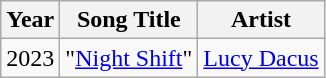<table class="wikitable sortable">
<tr>
<th>Year</th>
<th>Song Title</th>
<th>Artist</th>
</tr>
<tr>
<td>2023</td>
<td>"<a href='#'>Night Shift</a>"</td>
<td><a href='#'>Lucy Dacus</a></td>
</tr>
</table>
